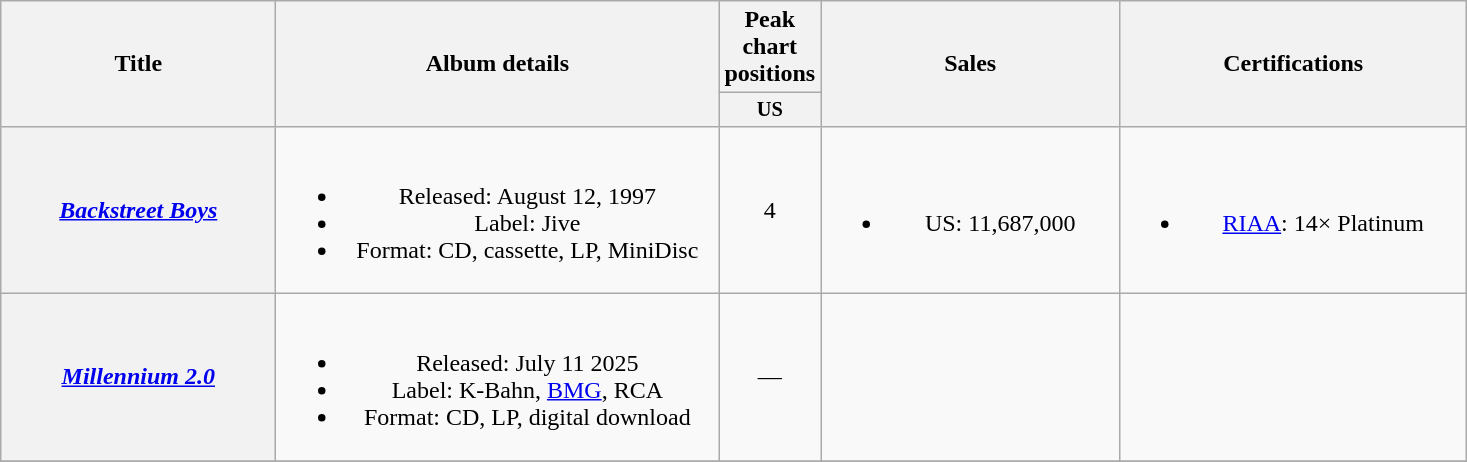<table class="wikitable plainrowheaders" style="text-align:center;" border="1">
<tr>
<th scope="col" rowspan="2" style="width:11em;">Title</th>
<th scope="col" rowspan="2" style="width:18em;">Album details</th>
<th scope="col" colspan="1">Peak chart positions</th>
<th scope="col" rowspan="2" style="width:12em;">Sales</th>
<th scope="col" rowspan="2" style="width:14em;">Certifications</th>
</tr>
<tr>
<th scope="col" style="width:2.5em;font-size:85%;">US<br></th>
</tr>
<tr>
<th scope="row"><em><a href='#'>Backstreet Boys</a></em></th>
<td><br><ul><li>Released: August 12, 1997</li><li>Label: Jive</li><li>Format: CD, cassette, LP, MiniDisc</li></ul></td>
<td>4</td>
<td><br><ul><li>US: 11,687,000</li></ul></td>
<td><br><ul><li><a href='#'>RIAA</a>: 14× Platinum</li></ul></td>
</tr>
<tr>
<th scope="row"><em><a href='#'>Millennium 2.0</a></em></th>
<td><br><ul><li>Released: July 11 2025</li><li>Label: K-Bahn, <a href='#'>BMG</a>, RCA</li><li>Format: CD, LP, digital download</li></ul></td>
<td>—</td>
<td></td>
<td></td>
</tr>
<tr>
</tr>
</table>
